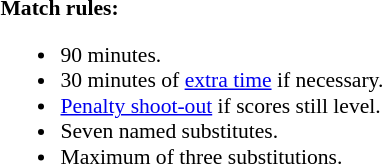<table width=100% style="font-size:90%">
<tr>
<td><strong>Match rules:</strong><br><ul><li>90 minutes.</li><li>30 minutes of <a href='#'>extra time</a> if necessary.</li><li><a href='#'>Penalty shoot-out</a> if scores still level.</li><li>Seven named substitutes.</li><li>Maximum of three substitutions.</li></ul></td>
</tr>
</table>
